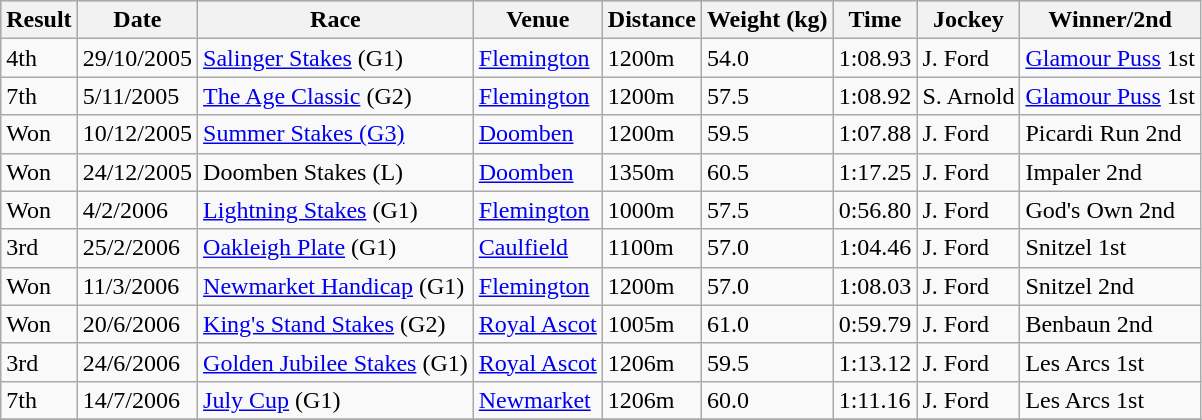<table class="wikitable">
<tr style="background:silver; color:black">
<th>Result</th>
<th>Date</th>
<th>Race</th>
<th>Venue</th>
<th>Distance</th>
<th>Weight (kg)</th>
<th>Time</th>
<th>Jockey</th>
<th>Winner/2nd</th>
</tr>
<tr>
<td>4th</td>
<td>29/10/2005</td>
<td><a href='#'>Salinger Stakes</a> (G1)</td>
<td><a href='#'>Flemington</a></td>
<td>1200m</td>
<td>54.0</td>
<td>1:08.93</td>
<td>J. Ford</td>
<td><a href='#'>Glamour Puss</a> 1st</td>
</tr>
<tr>
<td>7th</td>
<td>5/11/2005</td>
<td><a href='#'>The Age Classic</a> (G2)</td>
<td><a href='#'>Flemington</a></td>
<td>1200m</td>
<td>57.5</td>
<td>1:08.92</td>
<td>S. Arnold</td>
<td><a href='#'>Glamour Puss</a> 1st</td>
</tr>
<tr>
<td>Won</td>
<td>10/12/2005</td>
<td><a href='#'>Summer Stakes (G3)</a></td>
<td><a href='#'>Doomben</a></td>
<td>1200m</td>
<td>59.5</td>
<td>1:07.88</td>
<td>J. Ford</td>
<td>Picardi Run 2nd</td>
</tr>
<tr>
<td>Won</td>
<td>24/12/2005</td>
<td>Doomben Stakes (L)</td>
<td><a href='#'>Doomben</a></td>
<td>1350m</td>
<td>60.5</td>
<td>1:17.25</td>
<td>J. Ford</td>
<td>Impaler 2nd</td>
</tr>
<tr>
<td>Won</td>
<td>4/2/2006</td>
<td><a href='#'>Lightning Stakes</a> (G1)</td>
<td><a href='#'>Flemington</a></td>
<td>1000m</td>
<td>57.5</td>
<td>0:56.80</td>
<td>J. Ford</td>
<td>God's Own 2nd</td>
</tr>
<tr>
<td>3rd</td>
<td>25/2/2006</td>
<td><a href='#'>Oakleigh Plate</a> (G1)</td>
<td><a href='#'>Caulfield</a></td>
<td>1100m</td>
<td>57.0</td>
<td>1:04.46</td>
<td>J. Ford</td>
<td>Snitzel  1st</td>
</tr>
<tr>
<td>Won</td>
<td>11/3/2006</td>
<td><a href='#'>Newmarket Handicap</a> (G1)</td>
<td><a href='#'>Flemington</a></td>
<td>1200m</td>
<td>57.0</td>
<td>1:08.03</td>
<td>J. Ford</td>
<td>Snitzel 2nd</td>
</tr>
<tr>
<td>Won</td>
<td>20/6/2006</td>
<td><a href='#'>King's Stand Stakes</a> (G2)</td>
<td><a href='#'>Royal Ascot</a></td>
<td>1005m</td>
<td>61.0</td>
<td>0:59.79</td>
<td>J. Ford</td>
<td>Benbaun 2nd</td>
</tr>
<tr>
<td>3rd</td>
<td>24/6/2006</td>
<td><a href='#'>Golden Jubilee Stakes</a> (G1)</td>
<td><a href='#'>Royal Ascot</a></td>
<td>1206m</td>
<td>59.5</td>
<td>1:13.12</td>
<td>J. Ford</td>
<td>Les Arcs 1st</td>
</tr>
<tr>
<td>7th</td>
<td>14/7/2006</td>
<td><a href='#'>July Cup</a> (G1)</td>
<td><a href='#'>Newmarket</a></td>
<td>1206m</td>
<td>60.0</td>
<td>1:11.16</td>
<td>J. Ford</td>
<td>Les Arcs 1st</td>
</tr>
<tr>
</tr>
</table>
